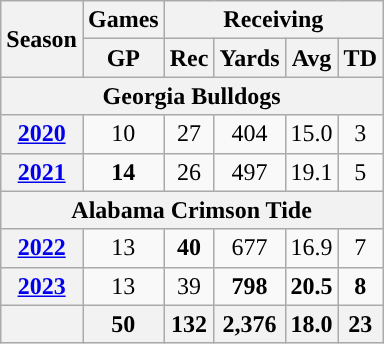<table class="wikitable" style="text-align:center;">
<tr>
<th rowspan="2">Season</th>
<th>Games</th>
<th colspan="4">Receiving</th>
</tr>
<tr>
<th>GP</th>
<th>Rec</th>
<th>Yards</th>
<th>Avg</th>
<th>TD</th>
</tr>
<tr>
<th colspan="6">Georgia Bulldogs</th>
</tr>
<tr>
<th><a href='#'>2020</a></th>
<td>10</td>
<td>27</td>
<td>404</td>
<td>15.0</td>
<td>3</td>
</tr>
<tr>
<th><a href='#'>2021</a></th>
<td><strong>14</strong></td>
<td>26</td>
<td>497</td>
<td>19.1</td>
<td>5</td>
</tr>
<tr>
<th colspan="6">Alabama Crimson Tide</th>
</tr>
<tr>
<th><a href='#'>2022</a></th>
<td>13</td>
<td><strong>40</strong></td>
<td>677</td>
<td>16.9</td>
<td>7</td>
</tr>
<tr>
<th><a href='#'>2023</a></th>
<td>13</td>
<td>39</td>
<td><strong>798</strong></td>
<td><strong>20.5</strong></td>
<td><strong>8</strong></td>
</tr>
<tr>
<th></th>
<th>50</th>
<th>132</th>
<th>2,376</th>
<th>18.0</th>
<th>23</th>
</tr>
</table>
